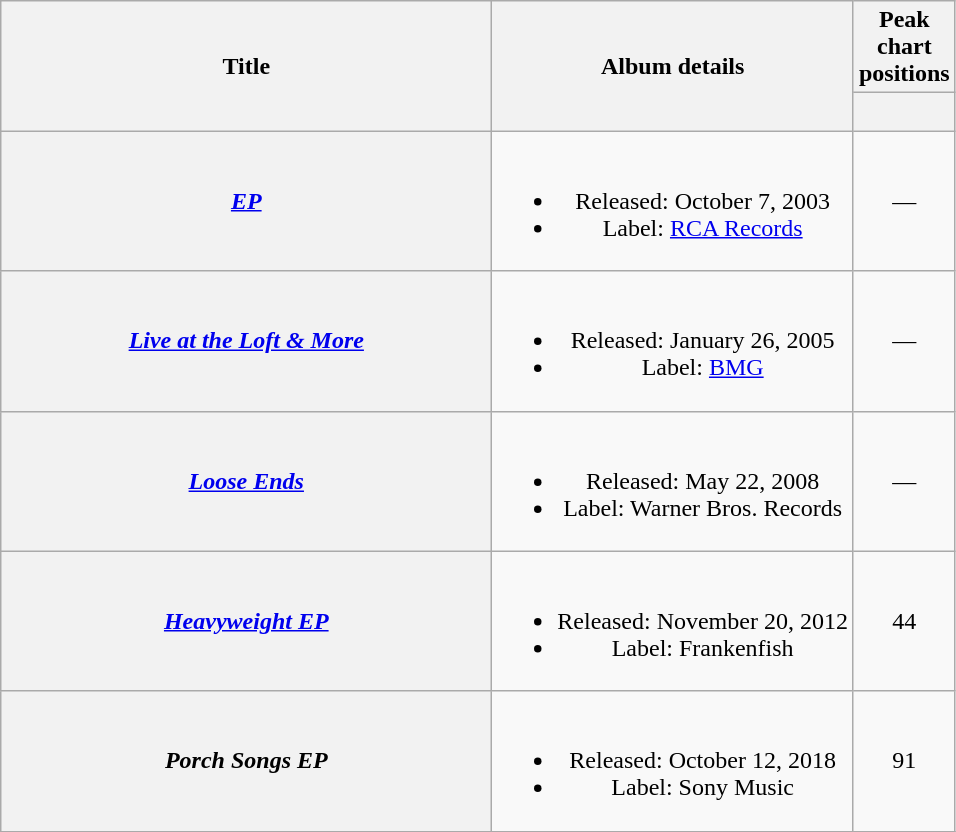<table class="wikitable plainrowheaders" style="text-align:center;">
<tr>
<th rowspan="2" scope="col" style="width:20em;">Title</th>
<th rowspan="2" scope="col">Album details</th>
<th>Peak chart positions</th>
</tr>
<tr>
<th style="width:3em;"><br></th>
</tr>
<tr>
<th scope="row"><em><a href='#'>EP</a></em></th>
<td><br><ul><li>Released: October 7, 2003</li><li>Label: <a href='#'>RCA Records</a></li></ul></td>
<td>—</td>
</tr>
<tr>
<th scope="row"><em><a href='#'>Live at the Loft & More</a></em></th>
<td><br><ul><li>Released: January 26, 2005</li><li>Label: <a href='#'>BMG</a></li></ul></td>
<td>—</td>
</tr>
<tr>
<th scope="row"><em><a href='#'>Loose Ends</a></em></th>
<td><br><ul><li>Released: May 22, 2008</li><li>Label: Warner Bros. Records</li></ul></td>
<td>—</td>
</tr>
<tr>
<th scope="row"><em><a href='#'>Heavyweight EP</a></em></th>
<td><br><ul><li>Released: November 20, 2012</li><li>Label: Frankenfish</li></ul></td>
<td>44</td>
</tr>
<tr>
<th scope="row"><em>Porch Songs EP</em></th>
<td><br><ul><li>Released: October 12, 2018</li><li>Label: Sony Music</li></ul></td>
<td>91</td>
</tr>
<tr>
</tr>
</table>
